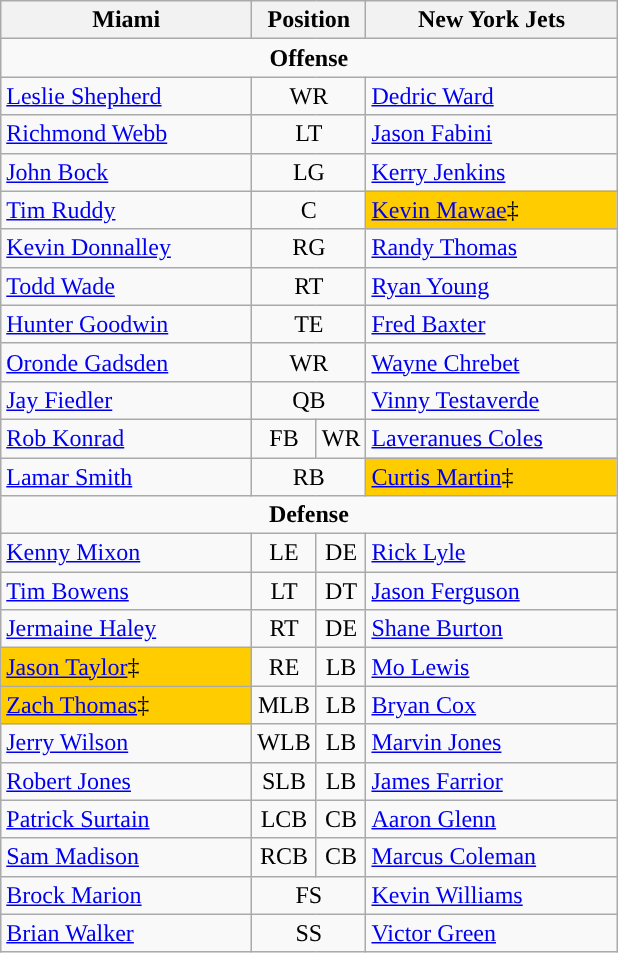<table class="wikitable">
<tr>
<th style="width:160px;">Miami</th>
<th colspan="2" style="text-align:center;">Position</th>
<th style="width:160px;">New York Jets</th>
</tr>
<tr>
<td colspan="4" style="text-align:center;"><strong>Offense</strong></td>
</tr>
<tr>
<td><a href='#'>Leslie Shepherd</a></td>
<td colspan="2" style="text-align:center;">WR</td>
<td><a href='#'>Dedric Ward</a></td>
</tr>
<tr>
<td><a href='#'>Richmond Webb</a></td>
<td colspan="2" style="text-align:center;">LT</td>
<td><a href='#'>Jason Fabini</a></td>
</tr>
<tr>
<td><a href='#'>John Bock</a></td>
<td colspan="2" style="text-align:center;">LG</td>
<td><a href='#'>Kerry Jenkins</a></td>
</tr>
<tr>
<td><a href='#'>Tim Ruddy</a></td>
<td colspan="2" style="text-align:center;">C</td>
<td bgcolor="#FFCC00"><a href='#'>Kevin Mawae</a>‡</td>
</tr>
<tr>
<td><a href='#'>Kevin Donnalley</a></td>
<td colspan="2" style="text-align:center;">RG</td>
<td><a href='#'>Randy Thomas</a></td>
</tr>
<tr>
<td><a href='#'>Todd Wade</a></td>
<td colspan="2" style="text-align:center;">RT</td>
<td><a href='#'>Ryan Young</a></td>
</tr>
<tr>
<td><a href='#'>Hunter Goodwin</a></td>
<td colspan="2" style="text-align:center;">TE</td>
<td><a href='#'>Fred Baxter</a></td>
</tr>
<tr>
<td><a href='#'>Oronde Gadsden</a></td>
<td colspan="2" style="text-align:center;">WR</td>
<td><a href='#'>Wayne Chrebet</a></td>
</tr>
<tr>
<td><a href='#'>Jay Fiedler</a></td>
<td colspan="2" style="text-align:center;">QB</td>
<td><a href='#'>Vinny Testaverde</a></td>
</tr>
<tr>
<td><a href='#'>Rob Konrad</a></td>
<td style="text-align:center;">FB</td>
<td style="text-align:center;">WR</td>
<td><a href='#'>Laveranues Coles</a></td>
</tr>
<tr>
<td><a href='#'>Lamar Smith</a></td>
<td colspan="2" style="text-align:center;">RB</td>
<td bgcolor="#FFCC00"><a href='#'>Curtis Martin</a>‡</td>
</tr>
<tr>
<td colspan="4" style="text-align:center;"><strong>Defense</strong></td>
</tr>
<tr>
<td><a href='#'>Kenny Mixon</a></td>
<td style="text-align:center;">LE</td>
<td style="text-align:center;">DE</td>
<td><a href='#'>Rick Lyle</a></td>
</tr>
<tr>
<td><a href='#'>Tim Bowens</a></td>
<td style="text-align:center;">LT</td>
<td style="text-align:center;">DT</td>
<td><a href='#'>Jason Ferguson</a></td>
</tr>
<tr>
<td><a href='#'>Jermaine Haley</a></td>
<td style="text-align:center;">RT</td>
<td style="text-align:center;">DE</td>
<td><a href='#'>Shane Burton</a></td>
</tr>
<tr>
<td bgcolor="#FFCC00"><a href='#'>Jason Taylor</a>‡</td>
<td style="text-align:center;">RE</td>
<td style="text-align:center;">LB</td>
<td><a href='#'>Mo Lewis</a></td>
</tr>
<tr>
<td bgcolor="#FFCC00"><a href='#'>Zach Thomas</a>‡</td>
<td style="text-align:center;">MLB</td>
<td style="text-align:center;">LB</td>
<td><a href='#'>Bryan Cox</a></td>
</tr>
<tr>
<td><a href='#'>Jerry Wilson</a></td>
<td style="text-align:center;">WLB</td>
<td style="text-align:center;">LB</td>
<td><a href='#'>Marvin Jones</a></td>
</tr>
<tr>
<td><a href='#'>Robert Jones</a></td>
<td style="text-align:center;">SLB</td>
<td style="text-align:center;">LB</td>
<td><a href='#'>James Farrior</a></td>
</tr>
<tr>
<td><a href='#'>Patrick Surtain</a></td>
<td style="text-align:center;">LCB</td>
<td style="text-align:center;">CB</td>
<td><a href='#'>Aaron Glenn</a></td>
</tr>
<tr>
<td><a href='#'>Sam Madison</a></td>
<td style="text-align:center;">RCB</td>
<td style="text-align:center;">CB</td>
<td><a href='#'>Marcus Coleman</a></td>
</tr>
<tr>
<td><a href='#'>Brock Marion</a></td>
<td colspan="2" style="text-align:center;">FS</td>
<td><a href='#'>Kevin Williams</a></td>
</tr>
<tr>
<td><a href='#'>Brian Walker</a></td>
<td colspan="2" style="text-align:center;">SS</td>
<td><a href='#'>Victor Green</a></td>
</tr>
</table>
